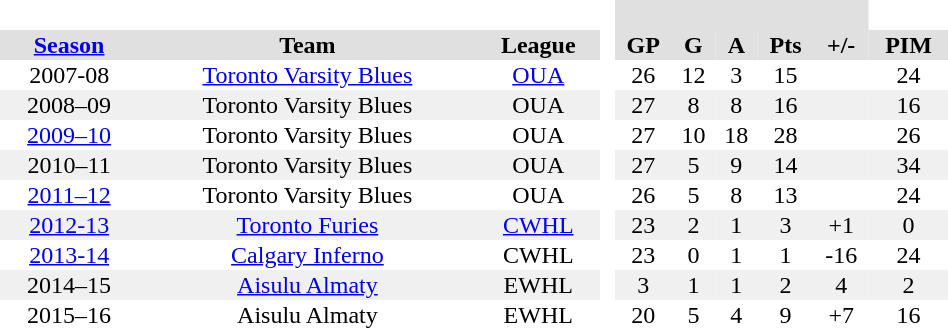<table BORDER="0" CELLPADDING="1" CELLSPACING="0" width="50%" style="text-align:center">
<tr bgcolor="#e0e0e0">
<th colspan="3" bgcolor="#ffffff"> </th>
<th rowspan="99" bgcolor="#ffffff"> </th>
<th colspan="5"></th>
</tr>
<tr bgcolor="#e0e0e0">
<th><a href='#'>Season</a></th>
<th>Team</th>
<th>League</th>
<th>GP</th>
<th>G</th>
<th>A</th>
<th>Pts</th>
<th>+/-</th>
<th>PIM</th>
</tr>
<tr>
</tr>
<tr>
<td>2007-08</td>
<td><a href='#'>Toronto Varsity Blues</a></td>
<td><a href='#'>OUA</a></td>
<td>26</td>
<td>12</td>
<td>3</td>
<td>15</td>
<td></td>
<td>24</td>
</tr>
<tr bgcolor="#f0f0f0">
<td>2008–09</td>
<td>Toronto Varsity Blues</td>
<td>OUA</td>
<td>27</td>
<td>8</td>
<td>8</td>
<td>16</td>
<td></td>
<td>16</td>
</tr>
<tr>
<td><a href='#'>2009–10</a></td>
<td>Toronto Varsity Blues</td>
<td>OUA</td>
<td>27</td>
<td>10</td>
<td>18</td>
<td>28</td>
<td></td>
<td>26</td>
</tr>
<tr bgcolor="#f0f0f0">
<td>2010–11</td>
<td>Toronto Varsity Blues</td>
<td>OUA</td>
<td>27</td>
<td>5</td>
<td>9</td>
<td>14</td>
<td></td>
<td>34</td>
</tr>
<tr>
<td><a href='#'>2011–12</a></td>
<td>Toronto Varsity Blues</td>
<td>OUA</td>
<td>26</td>
<td>5</td>
<td>8</td>
<td>13</td>
<td></td>
<td>24</td>
</tr>
<tr bgcolor="#f0f0f0">
<td><a href='#'>2012-13</a></td>
<td><a href='#'>Toronto Furies</a></td>
<td><a href='#'>CWHL</a></td>
<td>23</td>
<td>2</td>
<td>1</td>
<td>3</td>
<td>+1</td>
<td>0</td>
</tr>
<tr>
<td><a href='#'>2013-14</a></td>
<td><a href='#'>Calgary Inferno</a></td>
<td>CWHL</td>
<td>23</td>
<td>0</td>
<td>1</td>
<td>1</td>
<td>-16</td>
<td>24</td>
</tr>
<tr bgcolor="#f0f0f0">
<td>2014–15</td>
<td><a href='#'>Aisulu Almaty</a></td>
<td>EWHL</td>
<td>3</td>
<td>1</td>
<td>1</td>
<td>2</td>
<td>4</td>
<td>2 </td>
</tr>
<tr>
<td>2015–16</td>
<td>Aisulu Almaty</td>
<td>EWHL</td>
<td>20</td>
<td>5</td>
<td>4</td>
<td>9</td>
<td>+7</td>
<td>16 </td>
</tr>
<tr>
</tr>
</table>
